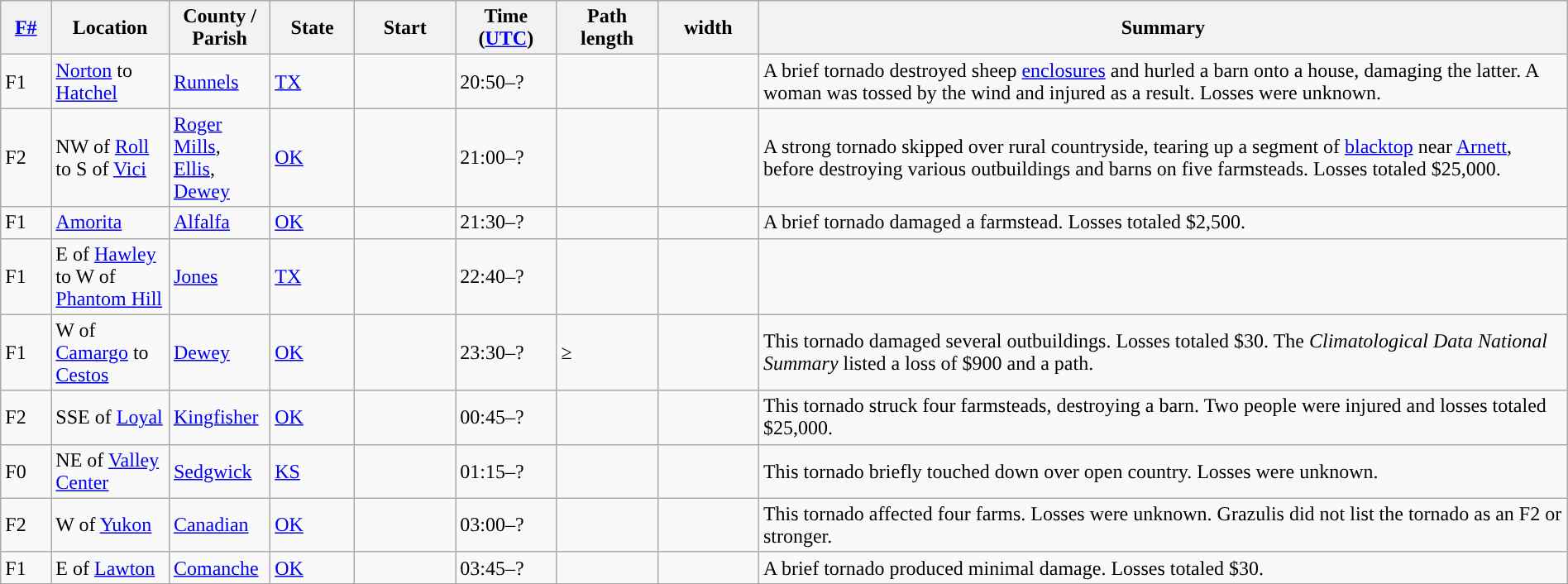<table class="wikitable sortable" style="width:100%;">
<tr>
<th scope="col"  style="width:3%; text-align:center;"><a href='#'>F#</a></th>
<th scope="col"  style="width:7%; text-align:center;" class="unsortable">Location</th>
<th scope="col"  style="width:6%; text-align:center;" class="unsortable">County / Parish</th>
<th scope="col"  style="width:5%; text-align:center;">State</th>
<th scope="col"  style="width:6%; text-align:center;">Start<br></th>
<th scope="col"  style="width:6%; text-align:center;">Time (<a href='#'>UTC</a>)</th>
<th scope="col"  style="width:6%; text-align:center;">Path length</th>
<th scope="col"  style="width:6%; text-align:center;"> width</th>
<th scope="col" class="unsortable" style="width:48%; text-align:center;">Summary</th>
</tr>
<tr>
<td>F1</td>
<td><a href='#'>Norton</a> to <a href='#'>Hatchel</a></td>
<td><a href='#'>Runnels</a></td>
<td><a href='#'>TX</a></td>
<td></td>
<td>20:50–?</td>
<td></td>
<td></td>
<td>A brief tornado destroyed sheep <a href='#'>enclosures</a> and hurled a barn onto a house, damaging the latter. A woman was tossed by the wind and injured as a result. Losses were unknown.</td>
</tr>
<tr>
<td>F2</td>
<td>NW of <a href='#'>Roll</a> to S of <a href='#'>Vici</a></td>
<td><a href='#'>Roger Mills</a>, <a href='#'>Ellis</a>, <a href='#'>Dewey</a></td>
<td><a href='#'>OK</a></td>
<td></td>
<td>21:00–?</td>
<td></td>
<td></td>
<td>A strong tornado skipped over rural countryside, tearing up a segment of <a href='#'>blacktop</a> near <a href='#'>Arnett</a>, before destroying various outbuildings and barns on five farmsteads. Losses totaled $25,000.</td>
</tr>
<tr>
<td>F1</td>
<td><a href='#'>Amorita</a></td>
<td><a href='#'>Alfalfa</a></td>
<td><a href='#'>OK</a></td>
<td></td>
<td>21:30–?</td>
<td></td>
<td></td>
<td>A brief tornado damaged a farmstead. Losses totaled $2,500.</td>
</tr>
<tr>
<td>F1</td>
<td>E of <a href='#'>Hawley</a> to W of <a href='#'>Phantom Hill</a></td>
<td><a href='#'>Jones</a></td>
<td><a href='#'>TX</a></td>
<td></td>
<td>22:40–?</td>
<td></td>
<td></td>
<td></td>
</tr>
<tr>
<td>F1</td>
<td>W of <a href='#'>Camargo</a> to <a href='#'>Cestos</a></td>
<td><a href='#'>Dewey</a></td>
<td><a href='#'>OK</a></td>
<td></td>
<td>23:30–?</td>
<td>≥</td>
<td></td>
<td>This tornado damaged several outbuildings. Losses totaled $30. The <em>Climatological Data National Summary</em> listed a loss of $900 and a  path.</td>
</tr>
<tr>
<td>F2</td>
<td>SSE of <a href='#'>Loyal</a></td>
<td><a href='#'>Kingfisher</a></td>
<td><a href='#'>OK</a></td>
<td></td>
<td>00:45–?</td>
<td></td>
<td></td>
<td>This tornado struck four farmsteads, destroying a barn. Two people were injured and losses totaled $25,000.</td>
</tr>
<tr>
<td>F0</td>
<td>NE of <a href='#'>Valley Center</a></td>
<td><a href='#'>Sedgwick</a></td>
<td><a href='#'>KS</a></td>
<td></td>
<td>01:15–?</td>
<td></td>
<td></td>
<td>This tornado briefly touched down over open country. Losses were unknown.</td>
</tr>
<tr>
<td>F2</td>
<td>W of <a href='#'>Yukon</a></td>
<td><a href='#'>Canadian</a></td>
<td><a href='#'>OK</a></td>
<td></td>
<td>03:00–?</td>
<td></td>
<td></td>
<td>This tornado affected four farms. Losses were unknown. Grazulis did not list the tornado as an F2 or stronger.</td>
</tr>
<tr>
<td>F1</td>
<td>E of <a href='#'>Lawton</a></td>
<td><a href='#'>Comanche</a></td>
<td><a href='#'>OK</a></td>
<td></td>
<td>03:45–?</td>
<td></td>
<td></td>
<td>A brief tornado produced minimal damage. Losses totaled $30.</td>
</tr>
</table>
